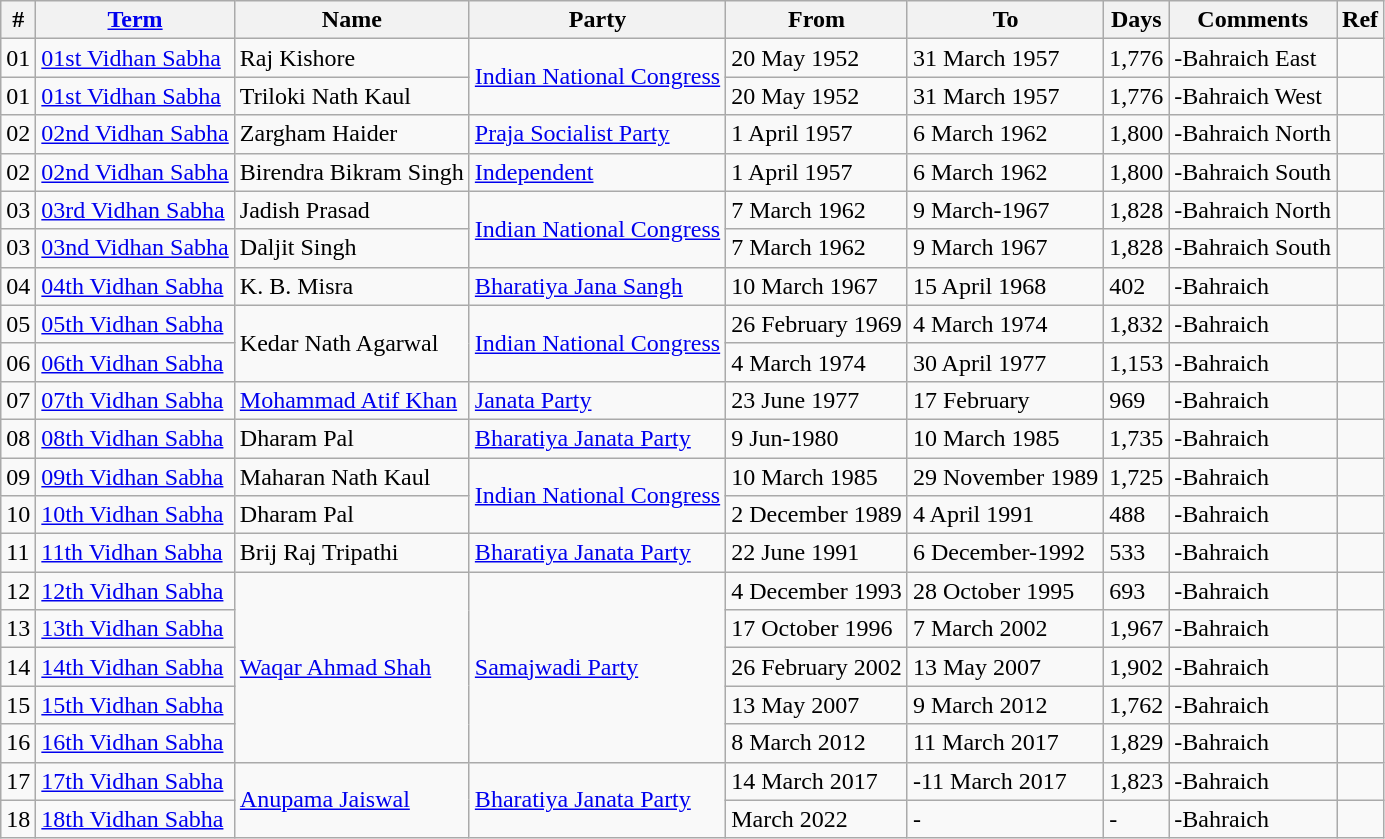<table class="wikitable sortable">
<tr>
<th>#</th>
<th><a href='#'>Term</a></th>
<th>Name</th>
<th>Party</th>
<th>From</th>
<th>To</th>
<th>Days</th>
<th>Comments</th>
<th>Ref</th>
</tr>
<tr>
<td>01</td>
<td><a href='#'>01st Vidhan Sabha</a></td>
<td>Raj Kishore</td>
<td rowspan="2"><a href='#'>Indian National Congress</a></td>
<td>20 May 1952</td>
<td>31 March 1957</td>
<td>1,776</td>
<td>-Bahraich East</td>
<td></td>
</tr>
<tr>
<td>01</td>
<td><a href='#'>01st Vidhan Sabha</a></td>
<td>Triloki Nath Kaul</td>
<td>20 May 1952</td>
<td>31 March 1957</td>
<td>1,776</td>
<td>-Bahraich West</td>
<td></td>
</tr>
<tr>
<td>02</td>
<td><a href='#'>02nd Vidhan Sabha</a></td>
<td>Zargham Haider</td>
<td><a href='#'>Praja Socialist Party</a></td>
<td>1 April 1957</td>
<td>6 March 1962</td>
<td>1,800</td>
<td>-Bahraich North</td>
<td></td>
</tr>
<tr>
<td>02</td>
<td><a href='#'>02nd Vidhan Sabha</a></td>
<td>Birendra Bikram Singh</td>
<td><a href='#'>Independent</a></td>
<td>1 April 1957</td>
<td>6 March 1962</td>
<td>1,800</td>
<td>-Bahraich South</td>
<td></td>
</tr>
<tr>
<td>03</td>
<td><a href='#'>03rd Vidhan Sabha</a></td>
<td>Jadish Prasad</td>
<td rowspan="2"><a href='#'>Indian National Congress</a></td>
<td>7 March 1962</td>
<td>9 March-1967</td>
<td>1,828</td>
<td>-Bahraich North</td>
<td></td>
</tr>
<tr>
<td>03</td>
<td><a href='#'>03nd Vidhan Sabha</a></td>
<td>Daljit Singh</td>
<td>7 March 1962</td>
<td>9 March 1967</td>
<td>1,828</td>
<td>-Bahraich South</td>
<td></td>
</tr>
<tr>
<td>04</td>
<td><a href='#'>04th Vidhan Sabha</a></td>
<td>K. B. Misra</td>
<td><a href='#'>Bharatiya Jana Sangh</a></td>
<td>10 March 1967</td>
<td>15 April 1968</td>
<td>402</td>
<td>-Bahraich</td>
<td></td>
</tr>
<tr>
<td>05</td>
<td><a href='#'>05th Vidhan Sabha</a></td>
<td rowspan="2">Kedar Nath Agarwal</td>
<td rowspan="2"><a href='#'>Indian National Congress</a></td>
<td>26 February 1969</td>
<td>4 March 1974</td>
<td>1,832</td>
<td>-Bahraich</td>
<td></td>
</tr>
<tr>
<td>06</td>
<td><a href='#'>06th Vidhan Sabha</a></td>
<td>4 March 1974</td>
<td>30 April 1977</td>
<td>1,153</td>
<td>-Bahraich</td>
<td></td>
</tr>
<tr>
<td>07</td>
<td><a href='#'>07th Vidhan Sabha</a></td>
<td><a href='#'>Mohammad Atif Khan</a></td>
<td><a href='#'>Janata Party</a></td>
<td>23 June 1977</td>
<td>17 February</td>
<td>969</td>
<td>-Bahraich</td>
<td></td>
</tr>
<tr>
<td>08</td>
<td><a href='#'>08th Vidhan Sabha</a></td>
<td>Dharam Pal</td>
<td><a href='#'>Bharatiya Janata Party</a></td>
<td>9 Jun-1980</td>
<td>10 March 1985</td>
<td>1,735</td>
<td>-Bahraich</td>
<td></td>
</tr>
<tr>
<td>09</td>
<td><a href='#'>09th Vidhan Sabha</a></td>
<td>Maharan Nath Kaul</td>
<td rowspan="2"><a href='#'>Indian National Congress</a></td>
<td>10 March 1985</td>
<td>29 November 1989</td>
<td>1,725</td>
<td>-Bahraich</td>
<td></td>
</tr>
<tr>
<td>10</td>
<td><a href='#'>10th Vidhan Sabha</a></td>
<td>Dharam Pal</td>
<td>2 December 1989</td>
<td>4 April 1991</td>
<td>488</td>
<td>-Bahraich</td>
<td></td>
</tr>
<tr>
<td>11</td>
<td><a href='#'>11th Vidhan Sabha</a></td>
<td>Brij Raj Tripathi</td>
<td><a href='#'>Bharatiya Janata Party</a></td>
<td>22 June 1991</td>
<td>6 December-1992</td>
<td>533</td>
<td>-Bahraich</td>
<td></td>
</tr>
<tr>
<td>12</td>
<td><a href='#'>12th Vidhan Sabha</a></td>
<td rowspan="5"><a href='#'>Waqar Ahmad Shah</a></td>
<td rowspan="5"><a href='#'>Samajwadi Party</a></td>
<td>4 December 1993</td>
<td>28 October 1995</td>
<td>693</td>
<td>-Bahraich</td>
<td></td>
</tr>
<tr>
<td>13</td>
<td><a href='#'>13th Vidhan Sabha</a></td>
<td>17 October 1996</td>
<td>7 March 2002</td>
<td>1,967</td>
<td>-Bahraich</td>
<td></td>
</tr>
<tr>
<td>14</td>
<td><a href='#'>14th Vidhan Sabha</a></td>
<td>26 February 2002</td>
<td>13 May 2007</td>
<td>1,902</td>
<td>-Bahraich</td>
<td></td>
</tr>
<tr>
<td>15</td>
<td><a href='#'>15th Vidhan Sabha</a></td>
<td>13 May 2007</td>
<td>9 March 2012</td>
<td>1,762</td>
<td>-Bahraich</td>
<td></td>
</tr>
<tr>
<td>16</td>
<td><a href='#'>16th Vidhan Sabha</a></td>
<td>8 March 2012</td>
<td>11 March 2017</td>
<td>1,829</td>
<td>-Bahraich</td>
<td></td>
</tr>
<tr>
<td>17</td>
<td><a href='#'>17th Vidhan Sabha</a></td>
<td rowspan="2"><a href='#'>Anupama Jaiswal</a></td>
<td rowspan="2"><a href='#'>Bharatiya Janata Party</a></td>
<td>14 March 2017</td>
<td>-11 March 2017</td>
<td>1,823</td>
<td>-Bahraich</td>
<td></td>
</tr>
<tr>
<td>18</td>
<td><a href='#'>18th Vidhan Sabha</a></td>
<td>March 2022</td>
<td>-</td>
<td>-</td>
<td>-Bahraich</td>
<td></td>
</tr>
</table>
